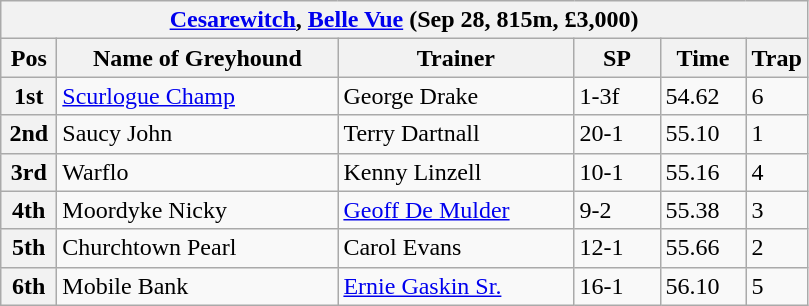<table class="wikitable">
<tr>
<th colspan="6"><a href='#'>Cesarewitch</a>, <a href='#'>Belle Vue</a> (Sep 28, 815m, £3,000)</th>
</tr>
<tr>
<th width=30>Pos</th>
<th width=180>Name of Greyhound</th>
<th width=150>Trainer</th>
<th width=50>SP</th>
<th width=50>Time</th>
<th width=30>Trap</th>
</tr>
<tr>
<th>1st</th>
<td><a href='#'>Scurlogue Champ</a></td>
<td>George Drake</td>
<td>1-3f</td>
<td>54.62</td>
<td>6</td>
</tr>
<tr>
<th>2nd</th>
<td>Saucy John</td>
<td>Terry Dartnall</td>
<td>20-1</td>
<td>55.10</td>
<td>1</td>
</tr>
<tr>
<th>3rd</th>
<td>Warflo</td>
<td>Kenny Linzell</td>
<td>10-1</td>
<td>55.16</td>
<td>4</td>
</tr>
<tr>
<th>4th</th>
<td>Moordyke Nicky</td>
<td><a href='#'>Geoff De Mulder</a></td>
<td>9-2</td>
<td>55.38</td>
<td>3</td>
</tr>
<tr>
<th>5th</th>
<td>Churchtown Pearl</td>
<td>Carol Evans</td>
<td>12-1</td>
<td>55.66</td>
<td>2</td>
</tr>
<tr>
<th>6th</th>
<td>Mobile Bank</td>
<td><a href='#'>Ernie Gaskin Sr.</a></td>
<td>16-1</td>
<td>56.10</td>
<td>5</td>
</tr>
</table>
